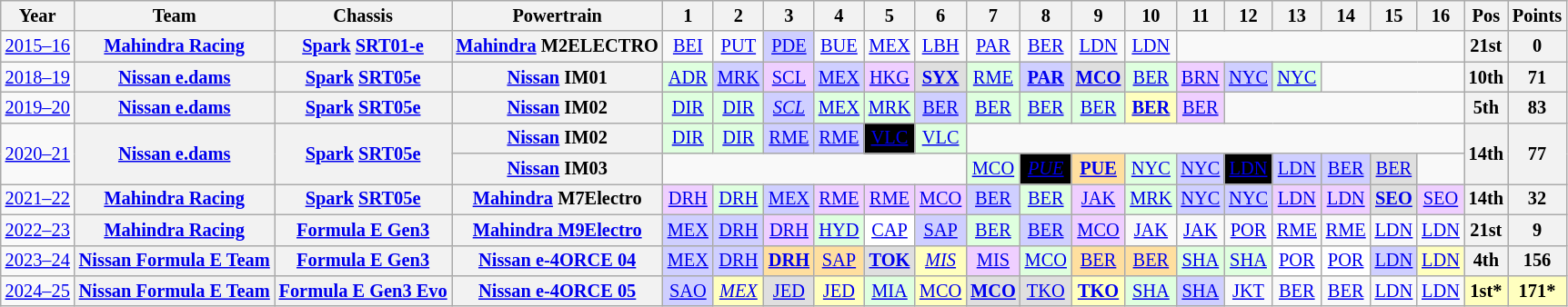<table class="wikitable" style="text-align:center; font-size:85%">
<tr>
<th>Year</th>
<th>Team</th>
<th>Chassis</th>
<th>Powertrain</th>
<th>1</th>
<th>2</th>
<th>3</th>
<th>4</th>
<th>5</th>
<th>6</th>
<th>7</th>
<th>8</th>
<th>9</th>
<th>10</th>
<th>11</th>
<th>12</th>
<th>13</th>
<th>14</th>
<th>15</th>
<th>16</th>
<th>Pos</th>
<th>Points</th>
</tr>
<tr>
<td nowrap><a href='#'>2015–16</a></td>
<th nowrap><a href='#'>Mahindra Racing</a></th>
<th nowrap><a href='#'>Spark</a> <a href='#'>SRT01-e</a></th>
<th nowrap><a href='#'>Mahindra</a> M2ELECTRO</th>
<td><a href='#'>BEI</a></td>
<td><a href='#'>PUT</a></td>
<td style="background:#CFCFFF;"><a href='#'>PDE</a><br></td>
<td><a href='#'>BUE</a></td>
<td><a href='#'>MEX</a></td>
<td><a href='#'>LBH</a></td>
<td><a href='#'>PAR</a></td>
<td><a href='#'>BER</a></td>
<td><a href='#'>LDN</a></td>
<td><a href='#'>LDN</a></td>
<td colspan=6></td>
<th>21st</th>
<th>0</th>
</tr>
<tr>
<td nowrap><a href='#'>2018–19</a></td>
<th nowrap><a href='#'>Nissan e.dams</a></th>
<th nowrap><a href='#'>Spark</a> <a href='#'>SRT05e</a></th>
<th nowrap><a href='#'>Nissan</a> IM01</th>
<td style="background:#DFFFDF;"><a href='#'>ADR</a><br></td>
<td style="background:#CFCFFF;"><a href='#'>MRK</a><br></td>
<td style="background:#EFCFFF;"><a href='#'>SCL</a><br></td>
<td style="background:#CFCFFF;"><a href='#'>MEX</a><br></td>
<td style="background:#EFCFFF;"><a href='#'>HKG</a><br></td>
<td style="background:#DFDFDF;"><strong><a href='#'>SYX</a></strong><br></td>
<td style="background:#DFFFDF;"><a href='#'>RME</a><br></td>
<td style="background:#CFCFFF;"><strong><a href='#'>PAR</a></strong><br></td>
<td style="background:#DFDFDF;"><strong><a href='#'>MCO</a></strong><br></td>
<td style="background:#DFFFDF;"><a href='#'>BER</a><br></td>
<td style="background:#EFCFFF;"><a href='#'>BRN</a><br></td>
<td style="background:#CFCFFF;"><a href='#'>NYC</a><br></td>
<td style="background:#DFFFDF;"><a href='#'>NYC</a><br></td>
<td colspan=3></td>
<th>10th</th>
<th>71</th>
</tr>
<tr>
<td nowrap><a href='#'>2019–20</a></td>
<th nowrap><a href='#'>Nissan e.dams</a></th>
<th nowrap><a href='#'>Spark</a> <a href='#'>SRT05e</a></th>
<th nowrap><a href='#'>Nissan</a> IM02</th>
<td style="background:#DFFFDF;"><a href='#'>DIR</a><br></td>
<td style="background:#DFFFDF;"><a href='#'>DIR</a><br></td>
<td style="background:#CFCFFF;"><em><a href='#'>SCL</a></em><br></td>
<td style="background:#DFFFDF;"><a href='#'>MEX</a><br></td>
<td style="background:#DFFFDF;"><a href='#'>MRK</a><br></td>
<td style="background:#CFCFFF;"><a href='#'>BER</a><br></td>
<td style="background:#DFFFDF;"><a href='#'>BER</a><br></td>
<td style="background:#DFFFDF;"><a href='#'>BER</a><br></td>
<td style="background:#DFFFDF;"><a href='#'>BER</a><br></td>
<td style="background:#FFFFBF;"><strong><a href='#'>BER</a></strong><br></td>
<td style="background:#EFCFFF;"><a href='#'>BER</a><br></td>
<td colspan=5></td>
<th>5th</th>
<th>83</th>
</tr>
<tr>
<td rowspan=2 nowrap><a href='#'>2020–21</a></td>
<th rowspan=2 nowrap><a href='#'>Nissan e.dams</a></th>
<th rowspan=2 nowrap><a href='#'>Spark</a> <a href='#'>SRT05e</a></th>
<th nowrap><a href='#'>Nissan</a> IM02</th>
<td style="background:#DFFFDF;"><a href='#'>DIR</a><br></td>
<td style="background:#DFFFDF;"><a href='#'>DIR</a><br></td>
<td style="background:#CFCFFF;"><a href='#'>RME</a><br></td>
<td style="background:#CFCFFF;"><a href='#'>RME</a><br></td>
<td style="background-color:#000000;color:white"><a href='#'><span>VLC</span></a><br></td>
<td style="background:#DFFFDF;"><a href='#'>VLC</a><br></td>
<td colspan=10></td>
<th rowspan=2>14th</th>
<th rowspan=2>77</th>
</tr>
<tr>
<th nowrap><a href='#'>Nissan</a> IM03</th>
<td colspan=6></td>
<td style="background:#DFFFDF;"><a href='#'>MCO</a><br></td>
<td style="background-color:#000000;color:white"><em><a href='#'><span>PUE</span></a></em><br></td>
<td style="background:#FFDF9F;"><strong><a href='#'>PUE</a></strong><br></td>
<td style="background:#DFFFDF;"><a href='#'>NYC</a><br></td>
<td style="background:#CFCFFF;"><a href='#'>NYC</a><br></td>
<td style="background-color:#000000;color:white"><a href='#'><span>LDN</span></a><br></td>
<td style="background:#CFCFFF;"><a href='#'>LDN</a><br></td>
<td style="background:#CFCFFF;"><a href='#'>BER</a><br></td>
<td style="background:#DFDFDF;"><a href='#'>BER</a><br></td>
<td></td>
</tr>
<tr>
<td nowrap><a href='#'>2021–22</a></td>
<th nowrap><a href='#'>Mahindra Racing</a></th>
<th nowrap><a href='#'>Spark</a> <a href='#'>SRT05e</a></th>
<th nowrap><a href='#'>Mahindra</a> M7Electro</th>
<td style="background:#EFCFFF;"><a href='#'>DRH</a><br></td>
<td style="background:#DFFFDF;"><a href='#'>DRH</a><br></td>
<td style="background:#CFCFFF;"><a href='#'>MEX</a><br></td>
<td style="background:#EFCFFF;"><a href='#'>RME</a><br></td>
<td style="background:#EFCFFF;"><a href='#'>RME</a><br></td>
<td style="background:#EFCFFF;"><a href='#'>MCO</a><br></td>
<td style="background:#CFCFFF;"><a href='#'>BER</a><br></td>
<td style="background:#DFFFDF;"><a href='#'>BER</a><br></td>
<td style="background:#EFCFFF;"><a href='#'>JAK</a><br></td>
<td style="background:#DFFFDF;"><a href='#'>MRK</a><br></td>
<td style="background:#CFCFFF;"><a href='#'>NYC</a><br></td>
<td style="background:#CFCFFF;"><a href='#'>NYC</a><br></td>
<td style="background:#EFCFFF;"><a href='#'>LDN</a><br></td>
<td style="background:#EFCFFF;"><a href='#'>LDN</a><br></td>
<td style="background:#DFDFDF;"><strong><a href='#'>SEO</a></strong><br></td>
<td style="background:#EFCFFF;"><a href='#'>SEO</a><br></td>
<th>14th</th>
<th>32</th>
</tr>
<tr>
<td nowrap><a href='#'>2022–23</a></td>
<th nowrap><a href='#'>Mahindra Racing</a></th>
<th nowrap><a href='#'>Formula E Gen3</a></th>
<th nowrap><a href='#'>Mahindra M9Electro</a></th>
<td style="background:#CFCFFF;"><a href='#'>MEX</a><br></td>
<td style="background:#CFCFFF;"><a href='#'>DRH</a><br></td>
<td style="background:#EFCFFF;"><a href='#'>DRH</a><br></td>
<td style="background:#DFFFDF;"><a href='#'>HYD</a><br></td>
<td style="background:#FFFFFF;"><a href='#'>CAP</a><br></td>
<td style="background:#cfcfff;"><a href='#'>SAP</a><br></td>
<td style="background:#dfffdf;"><a href='#'>BER</a><br></td>
<td style="background:#cfcfff;"><a href='#'>BER</a><br></td>
<td style="background:#efcfff;"><a href='#'>MCO</a><br></td>
<td style="background:#;"><a href='#'>JAK</a><br></td>
<td style="background:#;"><a href='#'>JAK</a><br></td>
<td style="background:#;"><a href='#'>POR</a><br></td>
<td style="background:#;"><a href='#'>RME</a><br></td>
<td style="background:#;"><a href='#'>RME</a><br></td>
<td style="background:#;"><a href='#'>LDN</a><br></td>
<td style="background:#;"><a href='#'>LDN</a><br></td>
<th>21st</th>
<th>9</th>
</tr>
<tr>
<td nowrap><a href='#'>2023–24</a></td>
<th nowrap><a href='#'>Nissan Formula E Team</a></th>
<th nowrap><a href='#'>Formula E Gen3</a></th>
<th nowrap><a href='#'>Nissan e-4ORCE 04</a></th>
<td style="background:#cfcfff;"><a href='#'>MEX</a><br></td>
<td style="background:#cfcfff;"><a href='#'>DRH</a><br></td>
<td style="background:#ffdf9f;"><strong><a href='#'>DRH</a></strong><br></td>
<td style="background:#ffdf9f;"><a href='#'>SAP</a><br></td>
<td style="background:#dfdfdf;"><strong><a href='#'>TOK</a></strong><br></td>
<td style="background:#ffffbf;"><em><a href='#'>MIS</a></em><br></td>
<td style="background:#efcfff;"><a href='#'>MIS</a><br></td>
<td style="background:#dfffdf;"><a href='#'>MCO</a><br></td>
<td style="background:#ffdf9f;"><a href='#'>BER</a><br></td>
<td style="background:#ffdf9f;"><a href='#'>BER</a><br></td>
<td style="background:#dfffdf;"><a href='#'>SHA</a><br></td>
<td style="background:#dfffdf;"><a href='#'>SHA</a><br></td>
<td style="background:#FFFFFF;"><a href='#'>POR</a><br></td>
<td style="background:#FFFFFF;"><a href='#'>POR</a><br></td>
<td style="background:#cfcfff;"><a href='#'>LDN</a><br></td>
<td style="background:#ffffbf;"><a href='#'>LDN</a><br></td>
<th>4th</th>
<th>156</th>
</tr>
<tr>
<td nowrap><a href='#'>2024–25</a></td>
<th nowrap><a href='#'>Nissan Formula E Team</a></th>
<th nowrap><a href='#'>Formula E Gen3 Evo</a></th>
<th nowrap><a href='#'>Nissan e-4ORCE 05</a></th>
<td style="background:#CFCFFF;"><a href='#'>SAO</a><br></td>
<td style="background:#ffffbf;"><em><a href='#'>MEX</a></em><br></td>
<td style="background:#dfdfdf;"><a href='#'>JED</a><br></td>
<td style="background:#ffffbf;"><a href='#'>JED</a><br></td>
<td style="background:#dfffdf;"><a href='#'>MIA</a><br></td>
<td style="background:#ffffbf;"><a href='#'>MCO</a><br></td>
<td style="background:#dfdfdf;"><strong><a href='#'>MCO</a></strong><br></td>
<td style="background:#dfdfdf;"><a href='#'>TKO</a><br></td>
<td style="background:#ffffbf;"><strong><a href='#'>TKO</a></strong><br></td>
<td style="background:#dfffdf;"><a href='#'>SHA</a><br></td>
<td style="background:#cfcfff;"><a href='#'>SHA</a><br></td>
<td><a href='#'>JKT</a></td>
<td><a href='#'>BER</a></td>
<td><a href='#'>BER</a></td>
<td><a href='#'>LDN</a></td>
<td><a href='#'>LDN</a></td>
<th style="background:#FFFFBF;">1st*</th>
<th style="background:#FFFFBF;">171*</th>
</tr>
</table>
